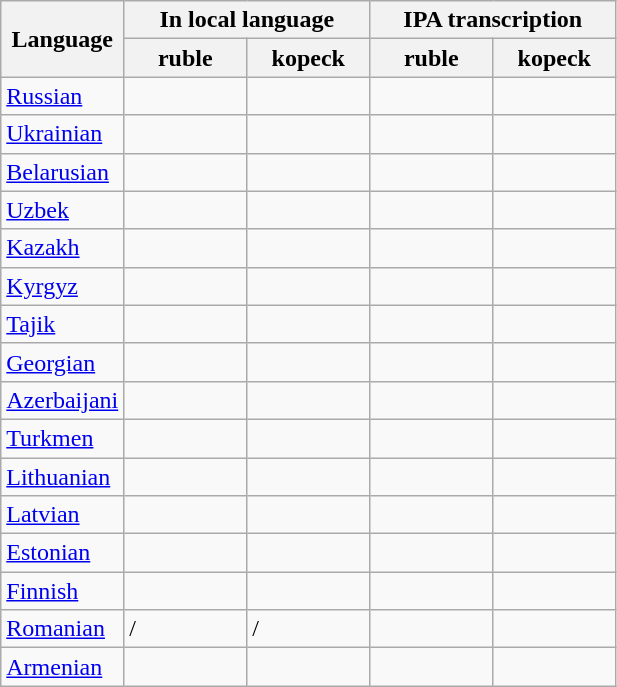<table class="wikitable">
<tr>
<th rowspan=2>Language</th>
<th colspan=2>In local language</th>
<th colspan=2>IPA transcription</th>
</tr>
<tr>
<th>ruble</th>
<th>kopeck</th>
<th>ruble</th>
<th>kopeck</th>
</tr>
<tr>
<td width=20%><a href='#'>Russian</a></td>
<td width=20%></td>
<td width=20%></td>
<td width=20%></td>
<td width=20%></td>
</tr>
<tr>
<td><a href='#'>Ukrainian</a></td>
<td></td>
<td></td>
<td></td>
<td></td>
</tr>
<tr>
<td><a href='#'>Belarusian</a></td>
<td></td>
<td></td>
<td></td>
<td></td>
</tr>
<tr>
<td><a href='#'>Uzbek</a></td>
<td></td>
<td></td>
<td></td>
<td></td>
</tr>
<tr>
<td><a href='#'>Kazakh</a></td>
<td></td>
<td></td>
<td></td>
<td></td>
</tr>
<tr>
<td><a href='#'>Kyrgyz</a></td>
<td></td>
<td></td>
<td></td>
<td></td>
</tr>
<tr>
<td><a href='#'>Tajik</a></td>
<td></td>
<td></td>
<td></td>
<td></td>
</tr>
<tr>
<td><a href='#'>Georgian</a></td>
<td></td>
<td></td>
<td></td>
<td></td>
</tr>
<tr>
<td><a href='#'>Azerbaijani</a></td>
<td></td>
<td></td>
<td></td>
<td></td>
</tr>
<tr>
<td><a href='#'>Turkmen</a></td>
<td></td>
<td></td>
<td></td>
<td></td>
</tr>
<tr>
<td><a href='#'>Lithuanian</a></td>
<td></td>
<td></td>
<td></td>
<td></td>
</tr>
<tr>
<td><a href='#'>Latvian</a></td>
<td></td>
<td></td>
<td></td>
<td></td>
</tr>
<tr>
<td><a href='#'>Estonian</a></td>
<td></td>
<td></td>
<td></td>
<td></td>
</tr>
<tr>
<td><a href='#'>Finnish</a></td>
<td></td>
<td></td>
<td></td>
<td></td>
</tr>
<tr>
<td><a href='#'>Romanian</a></td>
<td>/</td>
<td>/</td>
<td></td>
<td></td>
</tr>
<tr>
<td><a href='#'>Armenian</a></td>
<td></td>
<td></td>
<td></td>
<td></td>
</tr>
</table>
